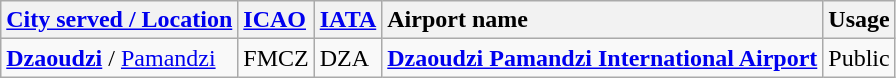<table class="wikitable sortable">
<tr valign=baseline>
<th style="text-align:left; white-space:nowrap;"><a href='#'>City served / Location</a></th>
<th style="text-align:left;"><a href='#'>ICAO</a></th>
<th style="text-align:left;"><a href='#'>IATA</a></th>
<th style="text-align:left; white-space:nowrap;">Airport name</th>
<th style="text-align:left;">Usage</th>
</tr>
<tr valign=top>
<td><strong><a href='#'>Dzaoudzi</a></strong> / <a href='#'>Pamandzi</a></td>
<td>FMCZ</td>
<td>DZA</td>
<td><strong><a href='#'>Dzaoudzi Pamandzi International Airport</a></strong></td>
<td>Public</td>
</tr>
</table>
